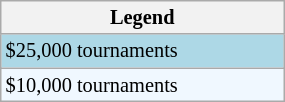<table class="wikitable" style="font-size:85%;" width=15%>
<tr>
<th>Legend</th>
</tr>
<tr style="background:lightblue;">
<td>$25,000 tournaments</td>
</tr>
<tr style="background:#f0f8ff;">
<td>$10,000 tournaments</td>
</tr>
</table>
